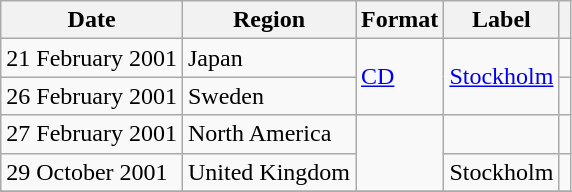<table class="wikitable plainrowheaders">
<tr>
<th scope="col">Date</th>
<th scope="col">Region</th>
<th scope="col">Format</th>
<th scope="col">Label</th>
<th scope="col"></th>
</tr>
<tr>
<td>21 February 2001</td>
<td>Japan</td>
<td rowspan = "2"><a href='#'>CD</a></td>
<td rowspan = "2"><a href='#'>Stockholm</a></td>
<td></td>
</tr>
<tr>
<td>26 February 2001</td>
<td>Sweden</td>
<td></td>
</tr>
<tr>
<td>27 February 2001</td>
<td>North America</td>
<td rowspan = "2"></td>
<td></td>
<td></td>
</tr>
<tr>
<td>29 October 2001</td>
<td>United Kingdom</td>
<td>Stockholm</td>
<td></td>
</tr>
<tr>
</tr>
</table>
